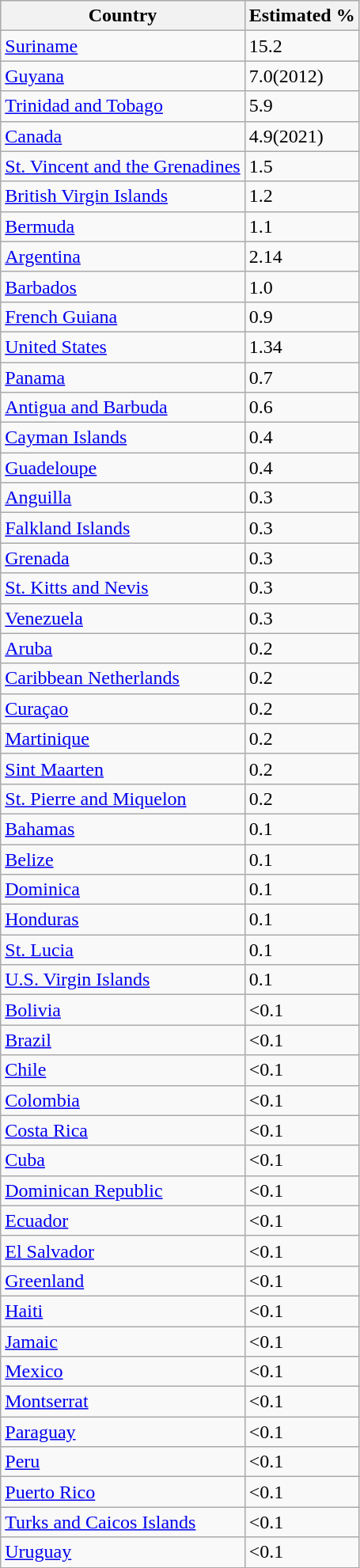<table class="wikitable sortable" style="text-align:left">
<tr>
<th scope="col">Country</th>
<th scope="col">Estimated %<br></th>
</tr>
<tr>
<td><a href='#'>Suriname</a></td>
<td>15.2</td>
</tr>
<tr>
<td><a href='#'>Guyana</a></td>
<td>7.0(2012)</td>
</tr>
<tr>
<td> <a href='#'>Trinidad and Tobago</a></td>
<td>5.9</td>
</tr>
<tr>
<td><a href='#'>Canada</a></td>
<td>4.9(2021)</td>
</tr>
<tr>
<td><a href='#'>St. Vincent and the Grenadines</a></td>
<td>1.5</td>
</tr>
<tr>
<td><a href='#'>British Virgin Islands</a></td>
<td>1.2</td>
</tr>
<tr>
<td><a href='#'>Bermuda</a></td>
<td>1.1</td>
</tr>
<tr>
<td><a href='#'>Argentina</a></td>
<td>2.14</td>
</tr>
<tr>
<td><a href='#'>Barbados</a></td>
<td>1.0</td>
</tr>
<tr>
<td><a href='#'>French Guiana</a></td>
<td>0.9</td>
</tr>
<tr>
<td><a href='#'>United States</a></td>
<td>1.34</td>
</tr>
<tr>
<td><a href='#'>Panama</a></td>
<td>0.7</td>
</tr>
<tr>
<td><a href='#'>Antigua and Barbuda</a></td>
<td>0.6</td>
</tr>
<tr>
<td><a href='#'>Cayman Islands</a></td>
<td>0.4</td>
</tr>
<tr>
<td><a href='#'>Guadeloupe</a></td>
<td>0.4</td>
</tr>
<tr>
<td><a href='#'>Anguilla</a></td>
<td>0.3</td>
</tr>
<tr>
<td><a href='#'>Falkland Islands</a></td>
<td>0.3</td>
</tr>
<tr>
<td><a href='#'>Grenada</a></td>
<td>0.3</td>
</tr>
<tr>
<td><a href='#'>St. Kitts and Nevis</a></td>
<td>0.3</td>
</tr>
<tr>
<td><a href='#'>Venezuela</a></td>
<td>0.3</td>
</tr>
<tr>
<td><a href='#'>Aruba</a></td>
<td>0.2</td>
</tr>
<tr>
<td><a href='#'>Caribbean Netherlands</a></td>
<td>0.2</td>
</tr>
<tr>
<td><a href='#'>Curaçao</a></td>
<td>0.2</td>
</tr>
<tr>
<td><a href='#'>Martinique</a></td>
<td>0.2</td>
</tr>
<tr>
<td><a href='#'>Sint Maarten</a></td>
<td>0.2</td>
</tr>
<tr>
<td><a href='#'>St. Pierre and Miquelon</a></td>
<td>0.2</td>
</tr>
<tr>
<td><a href='#'>Bahamas</a></td>
<td>0.1</td>
</tr>
<tr>
<td><a href='#'>Belize</a></td>
<td>0.1</td>
</tr>
<tr>
<td><a href='#'>Dominica</a></td>
<td>0.1</td>
</tr>
<tr>
<td><a href='#'>Honduras</a></td>
<td>0.1</td>
</tr>
<tr>
<td><a href='#'>St. Lucia</a></td>
<td>0.1</td>
</tr>
<tr>
<td><a href='#'>U.S. Virgin Islands</a></td>
<td>0.1</td>
</tr>
<tr>
<td><a href='#'>Bolivia</a></td>
<td><0.1</td>
</tr>
<tr>
<td><a href='#'>Brazil</a></td>
<td><0.1</td>
</tr>
<tr>
<td><a href='#'>Chile</a></td>
<td><0.1</td>
</tr>
<tr>
<td><a href='#'>Colombia</a></td>
<td><0.1</td>
</tr>
<tr>
<td><a href='#'>Costa Rica</a></td>
<td><0.1</td>
</tr>
<tr>
<td><a href='#'>Cuba</a></td>
<td><0.1</td>
</tr>
<tr>
<td><a href='#'>Dominican Republic</a></td>
<td><0.1</td>
</tr>
<tr>
<td><a href='#'>Ecuador</a></td>
<td><0.1</td>
</tr>
<tr>
<td><a href='#'>El Salvador</a></td>
<td><0.1</td>
</tr>
<tr>
<td><a href='#'>Greenland</a></td>
<td><0.1</td>
</tr>
<tr>
<td><a href='#'>Haiti</a></td>
<td><0.1</td>
</tr>
<tr>
<td><a href='#'>Jamaic</a></td>
<td><0.1</td>
</tr>
<tr>
<td><a href='#'>Mexico</a></td>
<td><0.1</td>
</tr>
<tr>
<td><a href='#'>Montserrat</a></td>
<td><0.1</td>
</tr>
<tr>
<td><a href='#'>Paraguay</a></td>
<td><0.1</td>
</tr>
<tr>
<td><a href='#'>Peru</a></td>
<td><0.1</td>
</tr>
<tr>
<td><a href='#'>Puerto Rico</a></td>
<td><0.1</td>
</tr>
<tr>
<td><a href='#'>Turks and Caicos Islands</a></td>
<td><0.1</td>
</tr>
<tr>
<td><a href='#'>Uruguay</a></td>
<td><0.1</td>
</tr>
</table>
